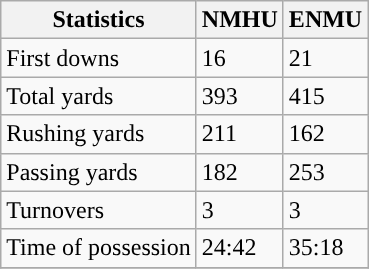<table class="wikitable">
<tr>
<th>Statistics</th>
<th>NMHU</th>
<th>ENMU</th>
</tr>
<tr>
<td>First downs</td>
<td>16</td>
<td>21</td>
</tr>
<tr>
<td>Total yards</td>
<td>393</td>
<td>415</td>
</tr>
<tr>
<td>Rushing yards</td>
<td>211</td>
<td>162</td>
</tr>
<tr>
<td>Passing yards</td>
<td>182</td>
<td>253</td>
</tr>
<tr>
<td>Turnovers</td>
<td>3</td>
<td>3</td>
</tr>
<tr>
<td>Time of possession</td>
<td>24:42</td>
<td>35:18</td>
</tr>
<tr>
</tr>
</table>
